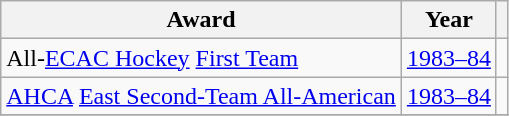<table class="wikitable">
<tr>
<th>Award</th>
<th>Year</th>
<th></th>
</tr>
<tr>
<td>All-<a href='#'>ECAC Hockey</a> <a href='#'>First Team</a></td>
<td><a href='#'>1983–84</a></td>
<td></td>
</tr>
<tr>
<td><a href='#'>AHCA</a> <a href='#'>East Second-Team All-American</a></td>
<td><a href='#'>1983–84</a></td>
<td></td>
</tr>
<tr>
</tr>
</table>
